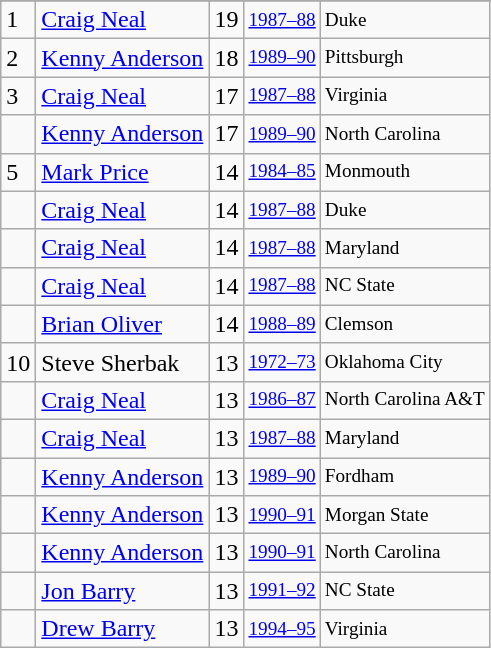<table class="wikitable">
<tr>
</tr>
<tr>
<td>1</td>
<td><a href='#'>Craig Neal</a></td>
<td>19</td>
<td style="font-size:80%;"><a href='#'>1987–88</a></td>
<td style="font-size:80%;">Duke</td>
</tr>
<tr>
<td>2</td>
<td><a href='#'>Kenny Anderson</a></td>
<td>18</td>
<td style="font-size:80%;"><a href='#'>1989–90</a></td>
<td style="font-size:80%;">Pittsburgh</td>
</tr>
<tr>
<td>3</td>
<td><a href='#'>Craig Neal</a></td>
<td>17</td>
<td style="font-size:80%;"><a href='#'>1987–88</a></td>
<td style="font-size:80%;">Virginia</td>
</tr>
<tr>
<td></td>
<td><a href='#'>Kenny Anderson</a></td>
<td>17</td>
<td style="font-size:80%;"><a href='#'>1989–90</a></td>
<td style="font-size:80%;">North Carolina</td>
</tr>
<tr>
<td>5</td>
<td><a href='#'>Mark Price</a></td>
<td>14</td>
<td style="font-size:80%;"><a href='#'>1984–85</a></td>
<td style="font-size:80%;">Monmouth</td>
</tr>
<tr>
<td></td>
<td><a href='#'>Craig Neal</a></td>
<td>14</td>
<td style="font-size:80%;"><a href='#'>1987–88</a></td>
<td style="font-size:80%;">Duke</td>
</tr>
<tr>
<td></td>
<td><a href='#'>Craig Neal</a></td>
<td>14</td>
<td style="font-size:80%;"><a href='#'>1987–88</a></td>
<td style="font-size:80%;">Maryland</td>
</tr>
<tr>
<td></td>
<td><a href='#'>Craig Neal</a></td>
<td>14</td>
<td style="font-size:80%;"><a href='#'>1987–88</a></td>
<td style="font-size:80%;">NC State</td>
</tr>
<tr>
<td></td>
<td><a href='#'>Brian Oliver</a></td>
<td>14</td>
<td style="font-size:80%;"><a href='#'>1988–89</a></td>
<td style="font-size:80%;">Clemson</td>
</tr>
<tr>
<td>10</td>
<td>Steve Sherbak</td>
<td>13</td>
<td style="font-size:80%;"><a href='#'>1972–73</a></td>
<td style="font-size:80%;">Oklahoma City</td>
</tr>
<tr>
<td></td>
<td><a href='#'>Craig Neal</a></td>
<td>13</td>
<td style="font-size:80%;"><a href='#'>1986–87</a></td>
<td style="font-size:80%;">North Carolina A&T</td>
</tr>
<tr>
<td></td>
<td><a href='#'>Craig Neal</a></td>
<td>13</td>
<td style="font-size:80%;"><a href='#'>1987–88</a></td>
<td style="font-size:80%;">Maryland</td>
</tr>
<tr>
<td></td>
<td><a href='#'>Kenny Anderson</a></td>
<td>13</td>
<td style="font-size:80%;"><a href='#'>1989–90</a></td>
<td style="font-size:80%;">Fordham</td>
</tr>
<tr>
<td></td>
<td><a href='#'>Kenny Anderson</a></td>
<td>13</td>
<td style="font-size:80%;"><a href='#'>1990–91</a></td>
<td style="font-size:80%;">Morgan State</td>
</tr>
<tr>
<td></td>
<td><a href='#'>Kenny Anderson</a></td>
<td>13</td>
<td style="font-size:80%;"><a href='#'>1990–91</a></td>
<td style="font-size:80%;">North Carolina</td>
</tr>
<tr>
<td></td>
<td><a href='#'>Jon Barry</a></td>
<td>13</td>
<td style="font-size:80%;"><a href='#'>1991–92</a></td>
<td style="font-size:80%;">NC State</td>
</tr>
<tr>
<td></td>
<td><a href='#'>Drew Barry</a></td>
<td>13</td>
<td style="font-size:80%;"><a href='#'>1994–95</a></td>
<td style="font-size:80%;">Virginia</td>
</tr>
</table>
